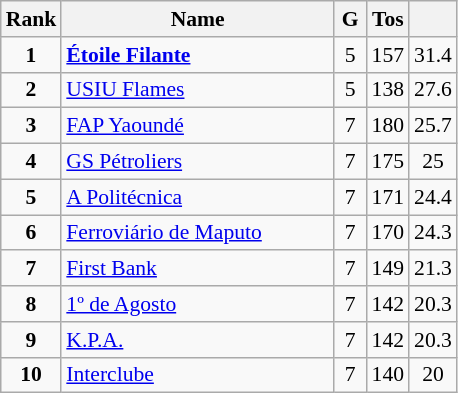<table class="wikitable" style="text-align:center; font-size:90%;">
<tr>
<th width=10px>Rank</th>
<th width=175px>Name</th>
<th width=15px>G</th>
<th width=10px>Tos</th>
<th width=10px></th>
</tr>
<tr>
<td><strong>1</strong></td>
<td align=left> <strong><a href='#'>Étoile Filante</a></strong></td>
<td>5</td>
<td>157</td>
<td>31.4</td>
</tr>
<tr>
<td><strong>2</strong></td>
<td align=left> <a href='#'>USIU Flames</a></td>
<td>5</td>
<td>138</td>
<td>27.6</td>
</tr>
<tr>
<td><strong>3</strong></td>
<td align=left> <a href='#'>FAP Yaoundé</a></td>
<td>7</td>
<td>180</td>
<td>25.7</td>
</tr>
<tr>
<td><strong>4</strong></td>
<td align=left> <a href='#'>GS Pétroliers</a></td>
<td>7</td>
<td>175</td>
<td>25</td>
</tr>
<tr>
<td><strong>5</strong></td>
<td align=left> <a href='#'>A Politécnica</a></td>
<td>7</td>
<td>171</td>
<td>24.4</td>
</tr>
<tr>
<td><strong>6</strong></td>
<td align=left> <a href='#'>Ferroviário de Maputo</a></td>
<td>7</td>
<td>170</td>
<td>24.3</td>
</tr>
<tr>
<td><strong>7</strong></td>
<td align=left> <a href='#'>First Bank</a></td>
<td>7</td>
<td>149</td>
<td>21.3</td>
</tr>
<tr>
<td><strong>8</strong></td>
<td align=left> <a href='#'>1º de Agosto</a></td>
<td>7</td>
<td>142</td>
<td>20.3</td>
</tr>
<tr>
<td><strong>9</strong></td>
<td align=left> <a href='#'>K.P.A.</a></td>
<td>7</td>
<td>142</td>
<td>20.3</td>
</tr>
<tr>
<td><strong>10</strong></td>
<td align=left> <a href='#'>Interclube</a></td>
<td>7</td>
<td>140</td>
<td>20</td>
</tr>
</table>
